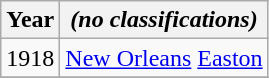<table class="wikitable sortable">
<tr>
<th>Year</th>
<th><em>(no classifications)</em></th>
</tr>
<tr>
<td>1918</td>
<td><a href='#'>New Orleans</a> <a href='#'>Easton</a></td>
</tr>
<tr>
</tr>
</table>
